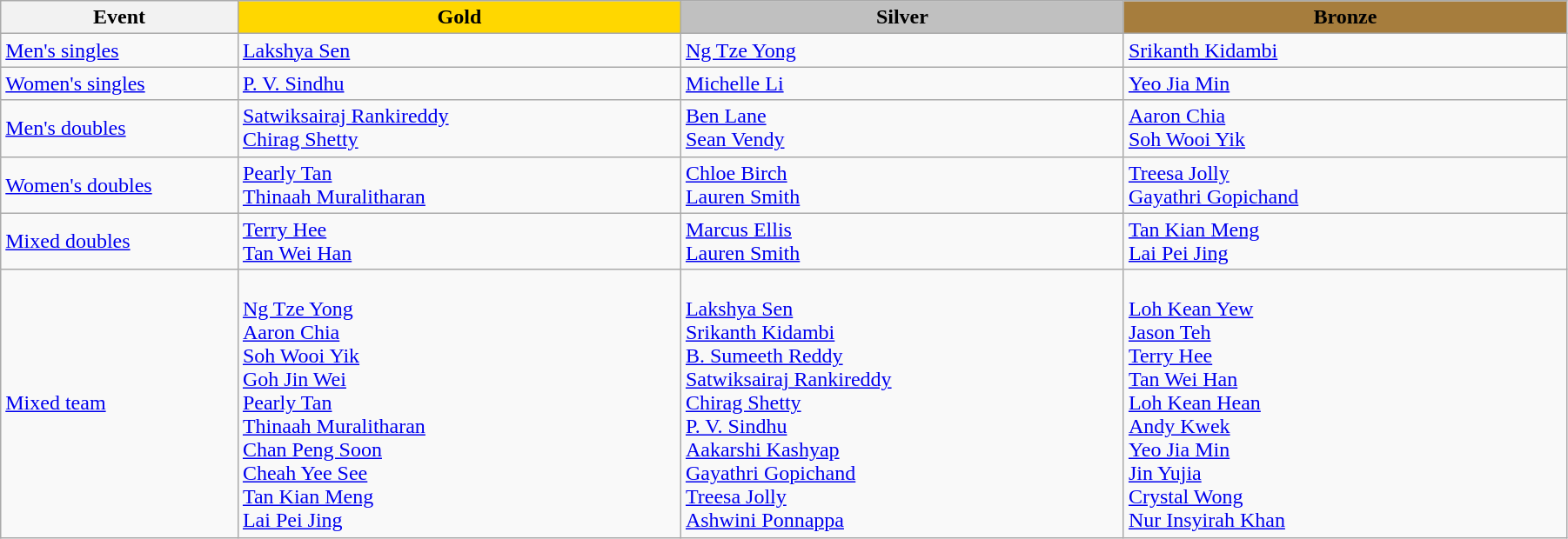<table class="wikitable" style="width:95%;">
<tr>
<th style="width:15%;"><strong>Event</strong></th>
<th style="background:gold; width:28%;">Gold</th>
<th style="background:silver; width:28%;">Silver</th>
<th style="background:#a67d3d; width:28%;">Bronze</th>
</tr>
<tr>
<td><a href='#'>Men's singles</a></td>
<td> <a href='#'>Lakshya Sen</a></td>
<td> <a href='#'>Ng Tze Yong</a></td>
<td> <a href='#'>Srikanth Kidambi</a></td>
</tr>
<tr>
<td><a href='#'>Women's singles</a></td>
<td> <a href='#'>P. V. Sindhu</a></td>
<td> <a href='#'>Michelle Li</a></td>
<td> <a href='#'>Yeo Jia Min</a></td>
</tr>
<tr>
<td><a href='#'>Men's doubles</a></td>
<td> <a href='#'>Satwiksairaj Rankireddy</a><br> <a href='#'>Chirag Shetty</a></td>
<td> <a href='#'>Ben Lane</a><br> <a href='#'>Sean Vendy</a></td>
<td> <a href='#'>Aaron Chia</a><br> <a href='#'>Soh Wooi Yik</a></td>
</tr>
<tr>
<td><a href='#'>Women's doubles</a></td>
<td> <a href='#'>Pearly Tan</a><br> <a href='#'>Thinaah Muralitharan</a></td>
<td> <a href='#'>Chloe Birch</a><br> <a href='#'>Lauren Smith</a></td>
<td> <a href='#'>Treesa Jolly</a><br> <a href='#'>Gayathri Gopichand</a></td>
</tr>
<tr>
<td><a href='#'>Mixed doubles</a></td>
<td> <a href='#'>Terry Hee</a><br> <a href='#'>Tan Wei Han</a></td>
<td> <a href='#'>Marcus Ellis</a><br> <a href='#'>Lauren Smith</a></td>
<td> <a href='#'>Tan Kian Meng</a><br> <a href='#'>Lai Pei Jing</a></td>
</tr>
<tr>
<td><a href='#'>Mixed team</a></td>
<td><br><a href='#'>Ng Tze Yong</a><br><a href='#'>Aaron Chia</a><br><a href='#'>Soh Wooi Yik</a><br><a href='#'>Goh Jin Wei</a><br><a href='#'>Pearly Tan</a><br><a href='#'>Thinaah Muralitharan</a><br><a href='#'>Chan Peng Soon</a><br><a href='#'>Cheah Yee See</a><br><a href='#'>Tan Kian Meng</a><br><a href='#'>Lai Pei Jing</a></td>
<td><br><a href='#'>Lakshya Sen</a><br><a href='#'>Srikanth Kidambi</a><br><a href='#'>B. Sumeeth Reddy</a><br><a href='#'>Satwiksairaj Rankireddy</a><br><a href='#'>Chirag Shetty</a><br><a href='#'>P. V. Sindhu</a><br><a href='#'>Aakarshi Kashyap</a><br><a href='#'>Gayathri Gopichand</a><br><a href='#'>Treesa Jolly</a><br><a href='#'>Ashwini Ponnappa</a></td>
<td><br><a href='#'>Loh Kean Yew</a><br><a href='#'>Jason Teh</a> <br><a href='#'>Terry Hee</a><br><a href='#'>Tan Wei Han</a><br> <a href='#'>Loh Kean Hean</a><br><a href='#'>Andy Kwek</a><br><a href='#'>Yeo Jia Min</a><br><a href='#'>Jin Yujia</a><br><a href='#'>Crystal Wong</a><br><a href='#'>Nur Insyirah Khan</a></td>
</tr>
</table>
